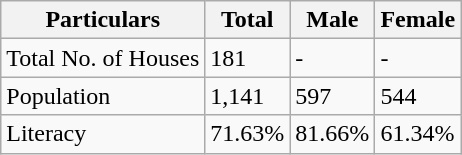<table class="wikitable">
<tr>
<th>Particulars</th>
<th>Total</th>
<th>Male</th>
<th>Female</th>
</tr>
<tr>
<td>Total No. of Houses</td>
<td>181</td>
<td>-</td>
<td>-</td>
</tr>
<tr>
<td>Population</td>
<td>1,141</td>
<td>597</td>
<td>544</td>
</tr>
<tr>
<td>Literacy</td>
<td>71.63%</td>
<td>81.66%</td>
<td>61.34%</td>
</tr>
</table>
